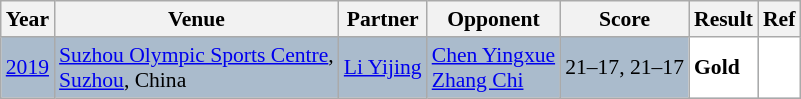<table class="sortable wikitable" style="font-size: 90%;">
<tr>
<th>Year</th>
<th>Venue</th>
<th>Partner</th>
<th>Opponent</th>
<th>Score</th>
<th>Result</th>
<th>Ref</th>
</tr>
<tr style="background:#AABBCC">
<td align="center"><a href='#'>2019</a></td>
<td align="left"><a href='#'>Suzhou Olympic Sports Centre</a>,<br><a href='#'>Suzhou</a>, China</td>
<td align="left"> <a href='#'>Li Yijing</a></td>
<td align="left"> <a href='#'>Chen Yingxue</a><br> <a href='#'>Zhang Chi</a></td>
<td align="left">21–17, 21–17</td>
<td style="text-align:left; background:white"> <strong>Gold</strong></td>
<td style="text-align:center; background:white"></td>
</tr>
</table>
